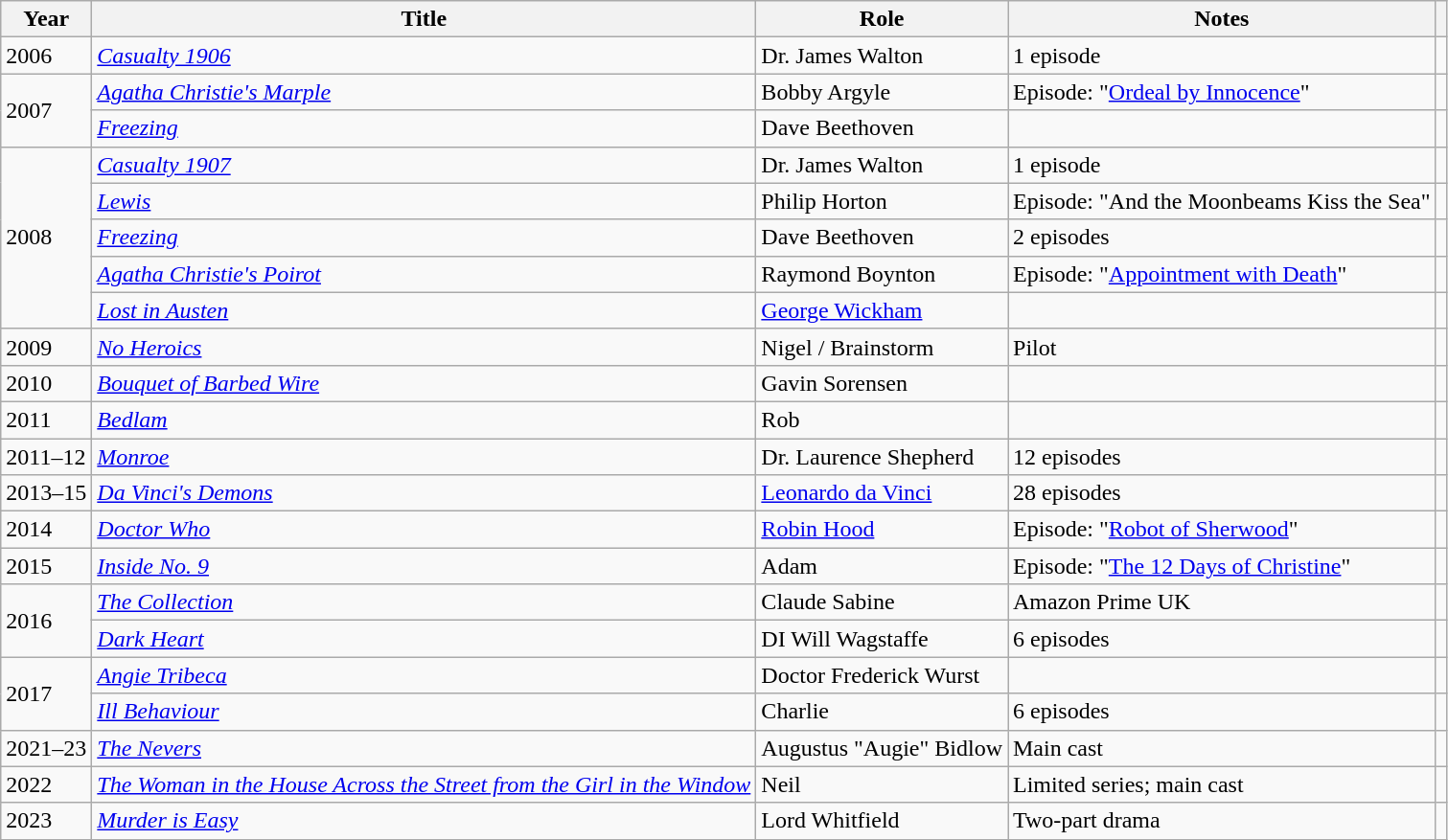<table class="wikitable sortable">
<tr>
<th>Year</th>
<th>Title</th>
<th>Role</th>
<th class="unsortable">Notes</th>
<th class="unsortable"></th>
</tr>
<tr>
<td>2006</td>
<td><em><a href='#'>Casualty 1906</a></em></td>
<td>Dr. James Walton</td>
<td>1 episode</td>
<td></td>
</tr>
<tr>
<td rowspan="2">2007</td>
<td><em><a href='#'>Agatha Christie's Marple</a></em></td>
<td>Bobby Argyle</td>
<td>Episode: "<a href='#'>Ordeal by Innocence</a>"</td>
<td></td>
</tr>
<tr>
<td><em><a href='#'>Freezing</a></em></td>
<td>Dave Beethoven</td>
<td></td>
</tr>
<tr>
<td rowspan="5">2008</td>
<td><em><a href='#'>Casualty 1907</a></em></td>
<td>Dr. James Walton</td>
<td>1 episode</td>
<td></td>
</tr>
<tr>
<td><em><a href='#'>Lewis</a></em></td>
<td>Philip Horton</td>
<td>Episode: "And the Moonbeams Kiss the Sea"</td>
<td></td>
</tr>
<tr>
<td><em><a href='#'>Freezing</a></em></td>
<td>Dave Beethoven</td>
<td>2 episodes</td>
<td></td>
</tr>
<tr>
<td><em><a href='#'>Agatha Christie's Poirot</a></em></td>
<td>Raymond Boynton</td>
<td>Episode: "<a href='#'>Appointment with Death</a>"</td>
<td></td>
</tr>
<tr>
<td><em><a href='#'>Lost in Austen</a></em></td>
<td><a href='#'>George Wickham</a></td>
<td></td>
</tr>
<tr>
<td>2009</td>
<td><em><a href='#'>No Heroics</a></em></td>
<td>Nigel / Brainstorm</td>
<td>Pilot</td>
<td></td>
</tr>
<tr>
<td>2010</td>
<td><em><a href='#'>Bouquet of Barbed Wire</a></em></td>
<td>Gavin Sorensen</td>
<td></td>
<td></td>
</tr>
<tr>
<td>2011</td>
<td><em><a href='#'>Bedlam</a></em></td>
<td>Rob</td>
<td></td>
</tr>
<tr>
<td>2011–12</td>
<td><em><a href='#'>Monroe</a></em></td>
<td>Dr. Laurence Shepherd</td>
<td>12 episodes</td>
<td></td>
</tr>
<tr>
<td>2013–15</td>
<td><em><a href='#'>Da Vinci's Demons</a></em></td>
<td><a href='#'>Leonardo da Vinci</a></td>
<td>28 episodes</td>
<td></td>
</tr>
<tr>
<td>2014</td>
<td><em><a href='#'>Doctor Who</a></em></td>
<td><a href='#'>Robin Hood</a></td>
<td>Episode: "<a href='#'>Robot of Sherwood</a>"</td>
<td></td>
</tr>
<tr>
<td>2015</td>
<td><em><a href='#'>Inside No. 9</a></em></td>
<td>Adam</td>
<td>Episode: "<a href='#'>The 12 Days of Christine</a>"</td>
<td></td>
</tr>
<tr>
<td rowspan="2">2016</td>
<td><em><a href='#'>The Collection</a></em></td>
<td>Claude Sabine</td>
<td>Amazon Prime UK</td>
<td></td>
</tr>
<tr>
<td><em><a href='#'>Dark Heart</a></em></td>
<td>DI Will Wagstaffe</td>
<td>6 episodes</td>
<td></td>
</tr>
<tr>
<td rowspan="2">2017</td>
<td><em><a href='#'>Angie Tribeca</a></em></td>
<td>Doctor Frederick Wurst</td>
<td></td>
</tr>
<tr>
<td><em><a href='#'>Ill Behaviour</a></em></td>
<td>Charlie</td>
<td>6 episodes</td>
<td></td>
</tr>
<tr>
<td>2021–23</td>
<td><em><a href='#'>The Nevers</a></em></td>
<td>Augustus "Augie" Bidlow</td>
<td>Main cast</td>
<td></td>
</tr>
<tr>
<td>2022</td>
<td><em><a href='#'>The Woman in the House Across the Street from the Girl in the Window</a></em></td>
<td>Neil</td>
<td>Limited series; main cast</td>
<td></td>
</tr>
<tr>
<td>2023</td>
<td><em><a href='#'>Murder is Easy</a></em></td>
<td>Lord Whitfield</td>
<td>Two-part drama</td>
<td></td>
</tr>
</table>
